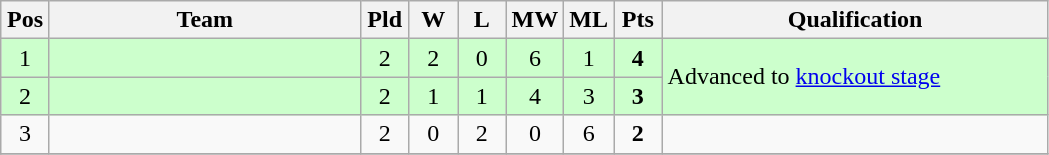<table class="wikitable" style="text-align:center">
<tr>
<th width=25>Pos</th>
<th width=200>Team</th>
<th width=25>Pld</th>
<th width=25>W</th>
<th width=25>L</th>
<th width=25>MW</th>
<th width=25>ML</th>
<th width=25>Pts</th>
<th width=250>Qualification</th>
</tr>
<tr bgcolor=ccffcc>
<td>1</td>
<td style="text-align:left;"></td>
<td>2</td>
<td>2</td>
<td>0</td>
<td>6</td>
<td>1</td>
<td><strong>4</strong></td>
<td rowspan=2 style="text-align:left;">Advanced to <a href='#'>knockout stage</a></td>
</tr>
<tr bgcolor=ccffcc>
<td>2</td>
<td style="text-align:left;"></td>
<td>2</td>
<td>1</td>
<td>1</td>
<td>4</td>
<td>3</td>
<td><strong>3</strong></td>
</tr>
<tr>
<td>3</td>
<td style="text-align:left;"></td>
<td>2</td>
<td>0</td>
<td>2</td>
<td>0</td>
<td>6</td>
<td><strong>2</strong></td>
<td></td>
</tr>
<tr>
</tr>
</table>
